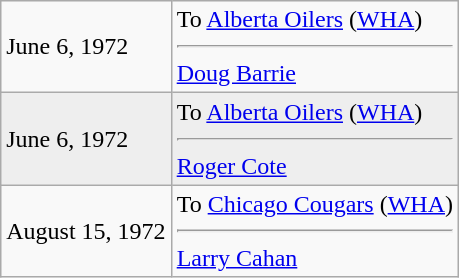<table class="wikitable">
<tr>
<td>June 6, 1972</td>
<td valign="top">To <a href='#'>Alberta Oilers</a> (<a href='#'>WHA</a>)<hr><a href='#'>Doug Barrie</a></td>
</tr>
<tr style="background:#eee;">
<td>June 6, 1972</td>
<td valign="top">To <a href='#'>Alberta Oilers</a> (<a href='#'>WHA</a>)<hr><a href='#'>Roger Cote</a></td>
</tr>
<tr>
<td>August 15, 1972</td>
<td valign="top">To <a href='#'>Chicago Cougars</a> (<a href='#'>WHA</a>)<hr><a href='#'>Larry Cahan</a></td>
</tr>
</table>
